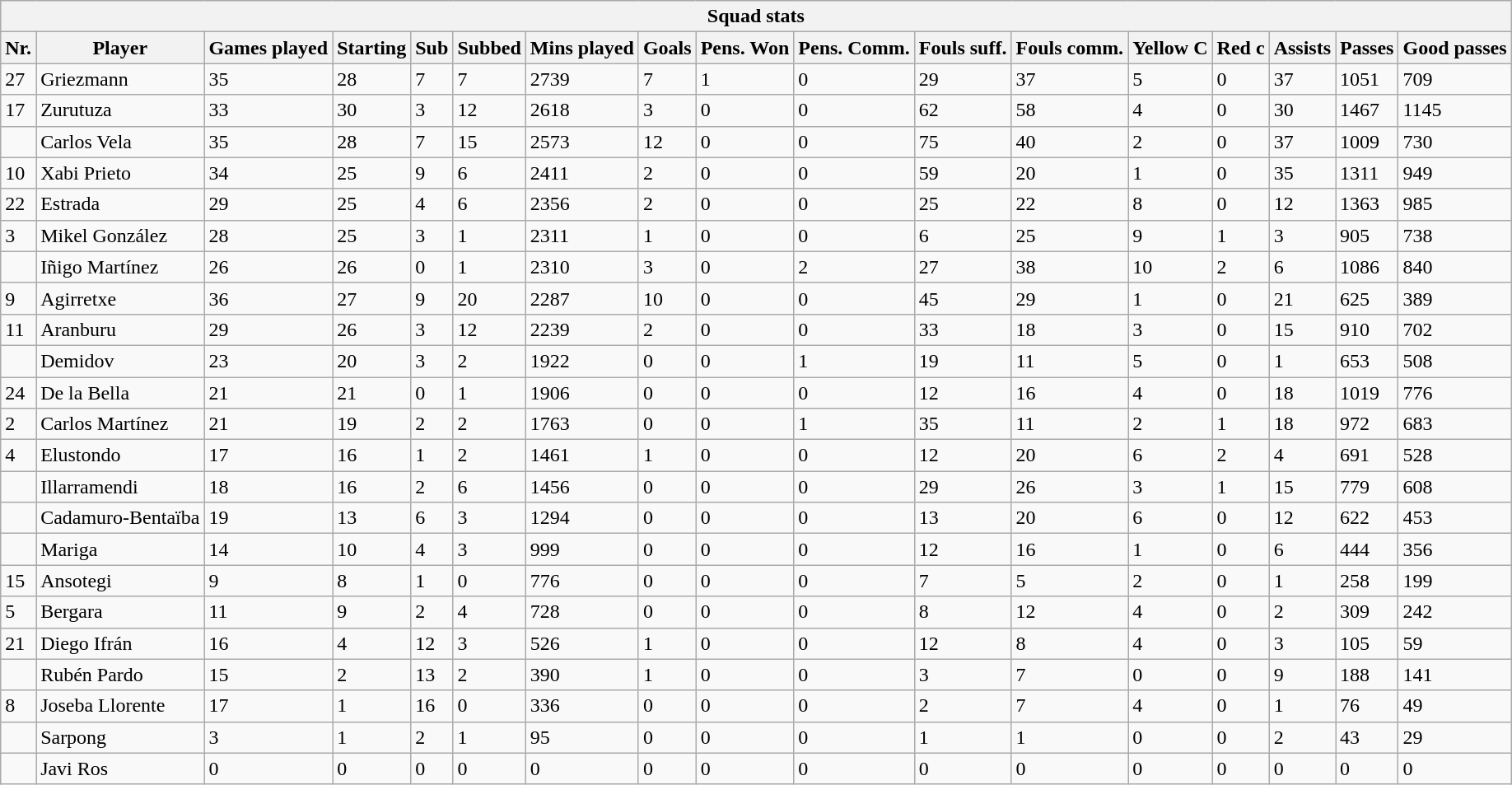<table class="wikitable collapsible collapsed">
<tr>
<th colspan="17"><strong>Squad stats</strong></th>
</tr>
<tr>
<th>Nr.</th>
<th>Player</th>
<th>Games played</th>
<th>Starting</th>
<th>Sub</th>
<th>Subbed</th>
<th>Mins played</th>
<th>Goals</th>
<th>Pens. Won</th>
<th>Pens. Comm.</th>
<th>Fouls suff.</th>
<th>Fouls comm.</th>
<th>Yellow C</th>
<th>Red c</th>
<th>Assists</th>
<th>Passes</th>
<th>Good passes</th>
</tr>
<tr>
<td>27</td>
<td>Griezmann</td>
<td>35</td>
<td>28</td>
<td>7</td>
<td>7</td>
<td>2739</td>
<td>7</td>
<td>1</td>
<td>0</td>
<td>29</td>
<td>37</td>
<td>5</td>
<td>0</td>
<td>37</td>
<td>1051</td>
<td>709</td>
</tr>
<tr>
<td>17</td>
<td>Zurutuza</td>
<td>33</td>
<td>30</td>
<td>3</td>
<td>12</td>
<td>2618</td>
<td>3</td>
<td>0</td>
<td>0</td>
<td>62</td>
<td>58</td>
<td>4</td>
<td>0</td>
<td>30</td>
<td>1467</td>
<td>1145</td>
</tr>
<tr>
<td></td>
<td>Carlos Vela</td>
<td>35</td>
<td>28</td>
<td>7</td>
<td>15</td>
<td>2573</td>
<td>12</td>
<td>0</td>
<td>0</td>
<td>75</td>
<td>40</td>
<td>2</td>
<td>0</td>
<td>37</td>
<td>1009</td>
<td>730</td>
</tr>
<tr>
<td>10</td>
<td>Xabi Prieto</td>
<td>34</td>
<td>25</td>
<td>9</td>
<td>6</td>
<td>2411</td>
<td>2</td>
<td>0</td>
<td>0</td>
<td>59</td>
<td>20</td>
<td>1</td>
<td>0</td>
<td>35</td>
<td>1311</td>
<td>949</td>
</tr>
<tr>
<td>22</td>
<td>Estrada</td>
<td>29</td>
<td>25</td>
<td>4</td>
<td>6</td>
<td>2356</td>
<td>2</td>
<td>0</td>
<td>0</td>
<td>25</td>
<td>22</td>
<td>8</td>
<td>0</td>
<td>12</td>
<td>1363</td>
<td>985</td>
</tr>
<tr>
<td>3</td>
<td>Mikel González</td>
<td>28</td>
<td>25</td>
<td>3</td>
<td>1</td>
<td>2311</td>
<td>1</td>
<td>0</td>
<td>0</td>
<td>6</td>
<td>25</td>
<td>9</td>
<td>1</td>
<td>3</td>
<td>905</td>
<td>738</td>
</tr>
<tr>
<td></td>
<td>Iñigo Martínez</td>
<td>26</td>
<td>26</td>
<td>0</td>
<td>1</td>
<td>2310</td>
<td>3</td>
<td>0</td>
<td>2</td>
<td>27</td>
<td>38</td>
<td>10</td>
<td>2</td>
<td>6</td>
<td>1086</td>
<td>840</td>
</tr>
<tr>
<td>9</td>
<td>Agirretxe</td>
<td>36</td>
<td>27</td>
<td>9</td>
<td>20</td>
<td>2287</td>
<td>10</td>
<td>0</td>
<td>0</td>
<td>45</td>
<td>29</td>
<td>1</td>
<td>0</td>
<td>21</td>
<td>625</td>
<td>389</td>
</tr>
<tr>
<td>11</td>
<td>Aranburu</td>
<td>29</td>
<td>26</td>
<td>3</td>
<td>12</td>
<td>2239</td>
<td>2</td>
<td>0</td>
<td>0</td>
<td>33</td>
<td>18</td>
<td>3</td>
<td>0</td>
<td>15</td>
<td>910</td>
<td>702</td>
</tr>
<tr>
<td></td>
<td>Demidov</td>
<td>23</td>
<td>20</td>
<td>3</td>
<td>2</td>
<td>1922</td>
<td>0</td>
<td>0</td>
<td>1</td>
<td>19</td>
<td>11</td>
<td>5</td>
<td>0</td>
<td>1</td>
<td>653</td>
<td>508</td>
</tr>
<tr>
<td>24</td>
<td>De la Bella</td>
<td>21</td>
<td>21</td>
<td>0</td>
<td>1</td>
<td>1906</td>
<td>0</td>
<td>0</td>
<td>0</td>
<td>12</td>
<td>16</td>
<td>4</td>
<td>0</td>
<td>18</td>
<td>1019</td>
<td>776</td>
</tr>
<tr>
<td>2</td>
<td>Carlos Martínez</td>
<td>21</td>
<td>19</td>
<td>2</td>
<td>2</td>
<td>1763</td>
<td>0</td>
<td>0</td>
<td>1</td>
<td>35</td>
<td>11</td>
<td>2</td>
<td>1</td>
<td>18</td>
<td>972</td>
<td>683</td>
</tr>
<tr>
<td>4</td>
<td>Elustondo</td>
<td>17</td>
<td>16</td>
<td>1</td>
<td>2</td>
<td>1461</td>
<td>1</td>
<td>0</td>
<td>0</td>
<td>12</td>
<td>20</td>
<td>6</td>
<td>2</td>
<td>4</td>
<td>691</td>
<td>528</td>
</tr>
<tr>
<td></td>
<td>Illarramendi</td>
<td>18</td>
<td>16</td>
<td>2</td>
<td>6</td>
<td>1456</td>
<td>0</td>
<td>0</td>
<td>0</td>
<td>29</td>
<td>26</td>
<td>3</td>
<td>1</td>
<td>15</td>
<td>779</td>
<td>608</td>
</tr>
<tr>
<td></td>
<td>Cadamuro-Bentaïba</td>
<td>19</td>
<td>13</td>
<td>6</td>
<td>3</td>
<td>1294</td>
<td>0</td>
<td>0</td>
<td>0</td>
<td>13</td>
<td>20</td>
<td>6</td>
<td>0</td>
<td>12</td>
<td>622</td>
<td>453</td>
</tr>
<tr>
<td></td>
<td>Mariga</td>
<td>14</td>
<td>10</td>
<td>4</td>
<td>3</td>
<td>999</td>
<td>0</td>
<td>0</td>
<td>0</td>
<td>12</td>
<td>16</td>
<td>1</td>
<td>0</td>
<td>6</td>
<td>444</td>
<td>356</td>
</tr>
<tr>
<td>15</td>
<td>Ansotegi</td>
<td>9</td>
<td>8</td>
<td>1</td>
<td>0</td>
<td>776</td>
<td>0</td>
<td>0</td>
<td>0</td>
<td>7</td>
<td>5</td>
<td>2</td>
<td>0</td>
<td>1</td>
<td>258</td>
<td>199</td>
</tr>
<tr>
<td>5</td>
<td>Bergara</td>
<td>11</td>
<td>9</td>
<td>2</td>
<td>4</td>
<td>728</td>
<td>0</td>
<td>0</td>
<td>0</td>
<td>8</td>
<td>12</td>
<td>4</td>
<td>0</td>
<td>2</td>
<td>309</td>
<td>242</td>
</tr>
<tr>
<td>21</td>
<td>Diego Ifrán</td>
<td>16</td>
<td>4</td>
<td>12</td>
<td>3</td>
<td>526</td>
<td>1</td>
<td>0</td>
<td>0</td>
<td>12</td>
<td>8</td>
<td>4</td>
<td>0</td>
<td>3</td>
<td>105</td>
<td>59</td>
</tr>
<tr>
<td></td>
<td>Rubén Pardo</td>
<td>15</td>
<td>2</td>
<td>13</td>
<td>2</td>
<td>390</td>
<td>1</td>
<td>0</td>
<td>0</td>
<td>3</td>
<td>7</td>
<td>0</td>
<td>0</td>
<td>9</td>
<td>188</td>
<td>141</td>
</tr>
<tr>
<td>8</td>
<td>Joseba Llorente</td>
<td>17</td>
<td>1</td>
<td>16</td>
<td>0</td>
<td>336</td>
<td>0</td>
<td>0</td>
<td>0</td>
<td>2</td>
<td>7</td>
<td>4</td>
<td>0</td>
<td>1</td>
<td>76</td>
<td>49</td>
</tr>
<tr>
<td></td>
<td>Sarpong</td>
<td>3</td>
<td>1</td>
<td>2</td>
<td>1</td>
<td>95</td>
<td>0</td>
<td>0</td>
<td>0</td>
<td>1</td>
<td>1</td>
<td>0</td>
<td>0</td>
<td>2</td>
<td>43</td>
<td>29</td>
</tr>
<tr>
<td></td>
<td>Javi Ros</td>
<td>0</td>
<td>0</td>
<td>0</td>
<td>0</td>
<td>0</td>
<td>0</td>
<td>0</td>
<td>0</td>
<td>0</td>
<td>0</td>
<td>0</td>
<td>0</td>
<td>0</td>
<td>0</td>
<td>0</td>
</tr>
</table>
